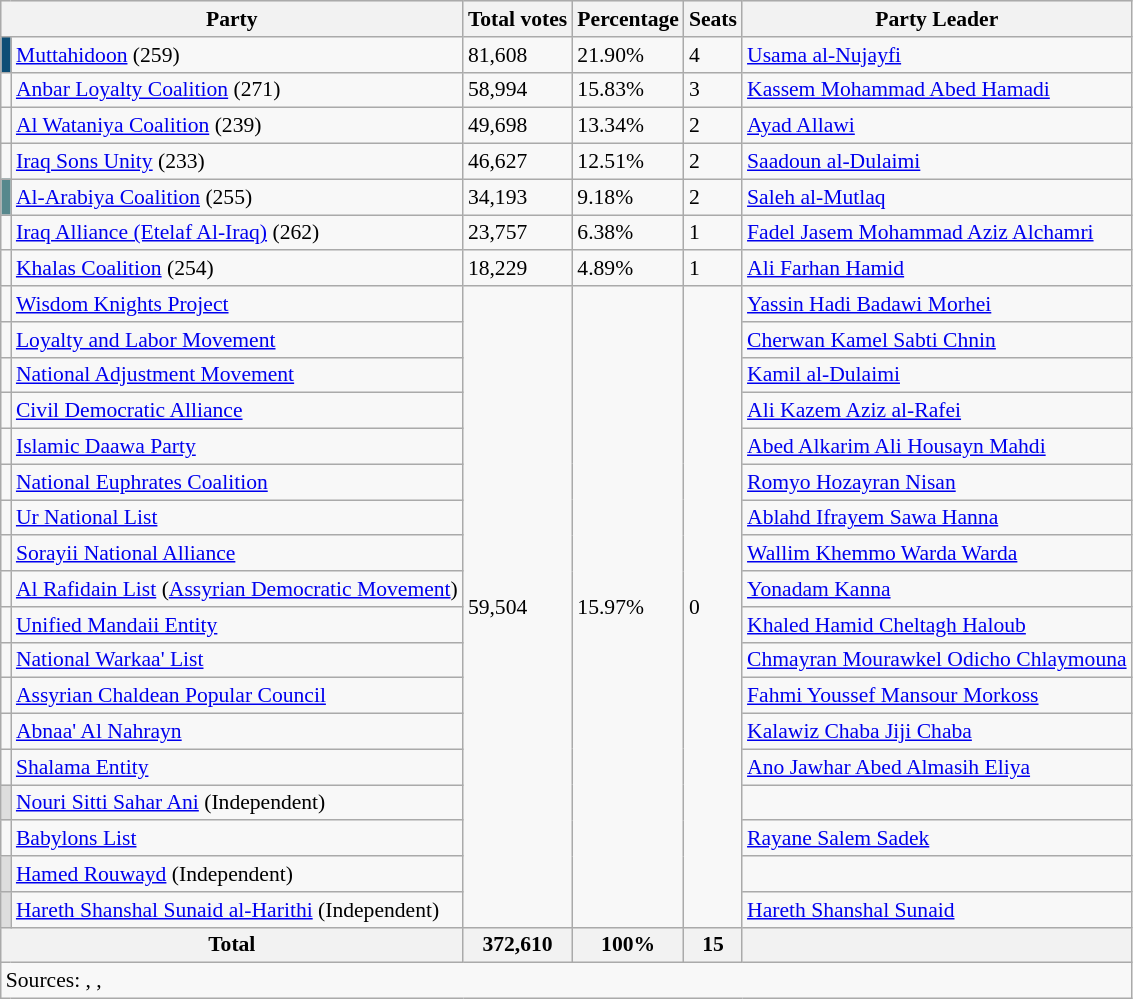<table class="wikitable sortable" style="border:1px solid #8888aa; background-color:#f8f8f8; padding:0px; font-size:90%;">
<tr style="background-color:#E9E9E9">
<th colspan=2>Party</th>
<th>Total votes</th>
<th>Percentage</th>
<th>Seats</th>
<th>Party Leader</th>
</tr>
<tr>
<td bgcolor="#0D4E76"></td>
<td><a href='#'>Muttahidoon</a> (259)</td>
<td>81,608</td>
<td>21.90%</td>
<td>4</td>
<td><a href='#'>Usama al-Nujayfi</a></td>
</tr>
<tr>
<td></td>
<td><a href='#'>Anbar Loyalty Coalition</a> (271)</td>
<td>58,994</td>
<td>15.83%</td>
<td>3</td>
<td><a href='#'>Kassem Mohammad Abed Hamadi</a></td>
</tr>
<tr>
<td></td>
<td><a href='#'>Al Wataniya Coalition</a> (239)</td>
<td>49,698</td>
<td>13.34%</td>
<td>2</td>
<td><a href='#'>Ayad Allawi</a></td>
</tr>
<tr>
<td></td>
<td><a href='#'>Iraq Sons Unity</a> (233)</td>
<td>46,627</td>
<td>12.51%</td>
<td>2</td>
<td><a href='#'>Saadoun al-Dulaimi</a></td>
</tr>
<tr>
<td bgcolor="#57888D"></td>
<td><a href='#'>Al-Arabiya Coalition</a> (255)</td>
<td>34,193</td>
<td>9.18%</td>
<td>2</td>
<td><a href='#'>Saleh al-Mutlaq</a></td>
</tr>
<tr>
<td></td>
<td><a href='#'>Iraq Alliance (Etelaf Al-Iraq)</a> (262)</td>
<td>23,757</td>
<td>6.38%</td>
<td>1</td>
<td><a href='#'>Fadel Jasem Mohammad Aziz Alchamri</a></td>
</tr>
<tr>
<td></td>
<td><a href='#'>Khalas Coalition</a> (254)</td>
<td>18,229</td>
<td>4.89%</td>
<td>1</td>
<td><a href='#'>Ali Farhan Hamid</a></td>
</tr>
<tr>
<td></td>
<td><a href='#'>Wisdom Knights Project</a></td>
<td rowspan="18">59,504</td>
<td rowspan=18>15.97%</td>
<td rowspan=18>0</td>
<td><a href='#'>Yassin Hadi Badawi Morhei</a></td>
</tr>
<tr>
<td></td>
<td><a href='#'>Loyalty and Labor Movement</a></td>
<td><a href='#'>Cherwan Kamel Sabti Chnin</a></td>
</tr>
<tr>
<td></td>
<td><a href='#'>National Adjustment Movement</a></td>
<td><a href='#'>Kamil al-Dulaimi</a></td>
</tr>
<tr>
<td></td>
<td><a href='#'>Civil Democratic Alliance</a></td>
<td><a href='#'>Ali Kazem Aziz al-Rafei</a></td>
</tr>
<tr>
<td></td>
<td><a href='#'>Islamic Daawa Party</a></td>
<td><a href='#'>Abed Alkarim Ali Housayn Mahdi</a></td>
</tr>
<tr>
<td></td>
<td><a href='#'>National Euphrates Coalition</a></td>
<td><a href='#'>Romyo Hozayran Nisan</a></td>
</tr>
<tr>
<td></td>
<td><a href='#'>Ur National List</a></td>
<td><a href='#'>Ablahd Ifrayem Sawa Hanna</a></td>
</tr>
<tr>
<td></td>
<td><a href='#'>Sorayii National Alliance</a></td>
<td><a href='#'>Wallim Khemmo Warda Warda</a></td>
</tr>
<tr>
<td></td>
<td><a href='#'>Al Rafidain List</a> (<a href='#'>Assyrian Democratic Movement</a>)</td>
<td><a href='#'>Yonadam Kanna</a></td>
</tr>
<tr>
<td></td>
<td><a href='#'>Unified Mandaii Entity</a></td>
<td><a href='#'>Khaled Hamid Cheltagh Haloub</a></td>
</tr>
<tr>
<td></td>
<td><a href='#'>National Warkaa' List</a></td>
<td><a href='#'>Chmayran Mourawkel Odicho Chlaymouna</a></td>
</tr>
<tr>
<td></td>
<td><a href='#'>Assyrian Chaldean Popular Council</a></td>
<td><a href='#'>Fahmi Youssef Mansour Morkoss</a></td>
</tr>
<tr>
<td></td>
<td><a href='#'>Abnaa' Al Nahrayn</a></td>
<td><a href='#'>Kalawiz Chaba Jiji Chaba</a></td>
</tr>
<tr>
<td></td>
<td><a href='#'>Shalama Entity</a></td>
<td><a href='#'>Ano Jawhar Abed Almasih Eliya</a></td>
</tr>
<tr>
<td bgcolor="#DDDDDD"></td>
<td><a href='#'>Nouri Sitti Sahar Ani</a> (Independent)</td>
<td></td>
</tr>
<tr>
<td></td>
<td><a href='#'>Babylons List</a></td>
<td><a href='#'>Rayane Salem Sadek</a></td>
</tr>
<tr>
<td bgcolor="#DDDDDD"></td>
<td><a href='#'>Hamed Rouwayd</a> (Independent)</td>
<td></td>
</tr>
<tr>
<td bgcolor="#DDDDDD"></td>
<td><a href='#'>Hareth Shanshal Sunaid al-Harithi</a> (Independent)</td>
<td><a href='#'>Hareth Shanshal Sunaid</a></td>
</tr>
<tr>
<th colspan=2><strong>Total</strong></th>
<th><strong>372,610</strong></th>
<th><strong>100%</strong></th>
<th><strong>15</strong></th>
<th></th>
</tr>
<tr>
<td colspan=7 align=left>Sources: ,  , </td>
</tr>
</table>
